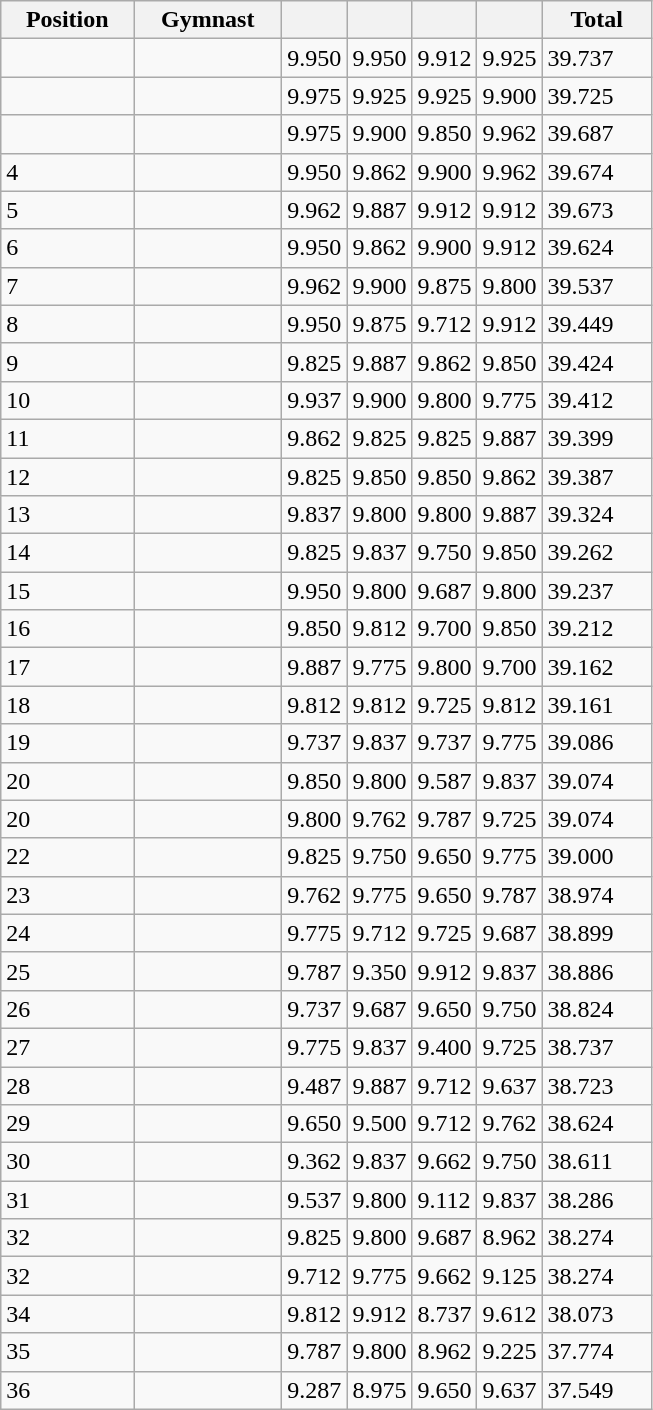<table class="wikitable sortable" style="text-align:left;">
<tr>
<th>Position</th>
<th>Gymnast</th>
<th width="10%"></th>
<th width="10%"></th>
<th width="10%"></th>
<th width="10%"></th>
<th>Total</th>
</tr>
<tr>
<td></td>
<td align=left></td>
<td>9.950</td>
<td>9.950</td>
<td>9.912</td>
<td>9.925</td>
<td>39.737</td>
</tr>
<tr>
<td></td>
<td align=left></td>
<td>9.975</td>
<td>9.925</td>
<td>9.925</td>
<td>9.900</td>
<td>39.725</td>
</tr>
<tr>
<td></td>
<td align=left></td>
<td>9.975</td>
<td>9.900</td>
<td>9.850</td>
<td>9.962</td>
<td>39.687</td>
</tr>
<tr>
<td>4</td>
<td align=left></td>
<td>9.950</td>
<td>9.862</td>
<td>9.900</td>
<td>9.962</td>
<td>39.674</td>
</tr>
<tr>
<td>5</td>
<td align=left></td>
<td>9.962</td>
<td>9.887</td>
<td>9.912</td>
<td>9.912</td>
<td>39.673</td>
</tr>
<tr>
<td>6</td>
<td align=left></td>
<td>9.950</td>
<td>9.862</td>
<td>9.900</td>
<td>9.912</td>
<td>39.624</td>
</tr>
<tr>
<td>7</td>
<td align=left></td>
<td>9.962</td>
<td>9.900</td>
<td>9.875</td>
<td>9.800</td>
<td>39.537</td>
</tr>
<tr>
<td>8</td>
<td align=left></td>
<td>9.950</td>
<td>9.875</td>
<td>9.712</td>
<td>9.912</td>
<td>39.449</td>
</tr>
<tr>
<td>9</td>
<td align=left></td>
<td>9.825</td>
<td>9.887</td>
<td>9.862</td>
<td>9.850</td>
<td>39.424</td>
</tr>
<tr>
<td>10</td>
<td align=left></td>
<td>9.937</td>
<td>9.900</td>
<td>9.800</td>
<td>9.775</td>
<td>39.412</td>
</tr>
<tr>
<td>11</td>
<td align=left></td>
<td>9.862</td>
<td>9.825</td>
<td>9.825</td>
<td>9.887</td>
<td>39.399</td>
</tr>
<tr>
<td>12</td>
<td align=left></td>
<td>9.825</td>
<td>9.850</td>
<td>9.850</td>
<td>9.862</td>
<td>39.387</td>
</tr>
<tr>
<td>13</td>
<td align=left></td>
<td>9.837</td>
<td>9.800</td>
<td>9.800</td>
<td>9.887</td>
<td>39.324</td>
</tr>
<tr>
<td>14</td>
<td align=left></td>
<td>9.825</td>
<td>9.837</td>
<td>9.750</td>
<td>9.850</td>
<td>39.262</td>
</tr>
<tr>
<td>15</td>
<td align=left></td>
<td>9.950</td>
<td>9.800</td>
<td>9.687</td>
<td>9.800</td>
<td>39.237</td>
</tr>
<tr>
<td>16</td>
<td align=left></td>
<td>9.850</td>
<td>9.812</td>
<td>9.700</td>
<td>9.850</td>
<td>39.212</td>
</tr>
<tr>
<td>17</td>
<td align=left></td>
<td>9.887</td>
<td>9.775</td>
<td>9.800</td>
<td>9.700</td>
<td>39.162</td>
</tr>
<tr>
<td>18</td>
<td align=left></td>
<td>9.812</td>
<td>9.812</td>
<td>9.725</td>
<td>9.812</td>
<td>39.161</td>
</tr>
<tr>
<td>19</td>
<td align=left></td>
<td>9.737</td>
<td>9.837</td>
<td>9.737</td>
<td>9.775</td>
<td>39.086</td>
</tr>
<tr>
<td>20</td>
<td align=left></td>
<td>9.850</td>
<td>9.800</td>
<td>9.587</td>
<td>9.837</td>
<td>39.074</td>
</tr>
<tr>
<td>20</td>
<td align=left></td>
<td>9.800</td>
<td>9.762</td>
<td>9.787</td>
<td>9.725</td>
<td>39.074</td>
</tr>
<tr>
<td>22</td>
<td align=left></td>
<td>9.825</td>
<td>9.750</td>
<td>9.650</td>
<td>9.775</td>
<td>39.000</td>
</tr>
<tr>
<td>23</td>
<td align=left></td>
<td>9.762</td>
<td>9.775</td>
<td>9.650</td>
<td>9.787</td>
<td>38.974</td>
</tr>
<tr>
<td>24</td>
<td align=left></td>
<td>9.775</td>
<td>9.712</td>
<td>9.725</td>
<td>9.687</td>
<td>38.899</td>
</tr>
<tr>
<td>25</td>
<td align=left></td>
<td>9.787</td>
<td>9.350</td>
<td>9.912</td>
<td>9.837</td>
<td>38.886</td>
</tr>
<tr>
<td>26</td>
<td align=left></td>
<td>9.737</td>
<td>9.687</td>
<td>9.650</td>
<td>9.750</td>
<td>38.824</td>
</tr>
<tr>
<td>27</td>
<td align=left></td>
<td>9.775</td>
<td>9.837</td>
<td>9.400</td>
<td>9.725</td>
<td>38.737</td>
</tr>
<tr>
<td>28</td>
<td align=left></td>
<td>9.487</td>
<td>9.887</td>
<td>9.712</td>
<td>9.637</td>
<td>38.723</td>
</tr>
<tr>
<td>29</td>
<td align=left></td>
<td>9.650</td>
<td>9.500</td>
<td>9.712</td>
<td>9.762</td>
<td>38.624</td>
</tr>
<tr>
<td>30</td>
<td align=left></td>
<td>9.362</td>
<td>9.837</td>
<td>9.662</td>
<td>9.750</td>
<td>38.611</td>
</tr>
<tr>
<td>31</td>
<td align=left></td>
<td>9.537</td>
<td>9.800</td>
<td>9.112</td>
<td>9.837</td>
<td>38.286</td>
</tr>
<tr>
<td>32</td>
<td align=left></td>
<td>9.825</td>
<td>9.800</td>
<td>9.687</td>
<td>8.962</td>
<td>38.274</td>
</tr>
<tr>
<td>32</td>
<td align=left></td>
<td>9.712</td>
<td>9.775</td>
<td>9.662</td>
<td>9.125</td>
<td>38.274</td>
</tr>
<tr>
<td>34</td>
<td align=left></td>
<td>9.812</td>
<td>9.912</td>
<td>8.737</td>
<td>9.612</td>
<td>38.073</td>
</tr>
<tr>
<td>35</td>
<td align=left></td>
<td>9.787</td>
<td>9.800</td>
<td>8.962</td>
<td>9.225</td>
<td>37.774</td>
</tr>
<tr>
<td>36</td>
<td align=left></td>
<td>9.287</td>
<td>8.975</td>
<td>9.650</td>
<td>9.637</td>
<td>37.549</td>
</tr>
</table>
